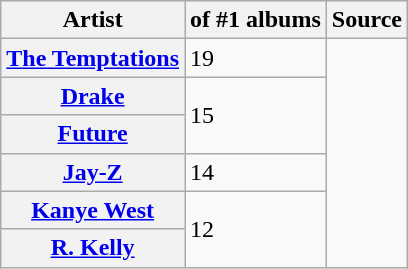<table class="wikitable plainrowheaders">
<tr>
<th scope="col">Artist</th>
<th scope="col"> of #1 albums</th>
<th scope="col">Source</th>
</tr>
<tr>
<th scope="row"><a href='#'>The Temptations</a></th>
<td>19</td>
<td style="text-align:center;" rowspan="6"></td>
</tr>
<tr>
<th scope="row"><a href='#'>Drake</a></th>
<td rowspan="2">15</td>
</tr>
<tr>
<th scope="row"><a href='#'>Future</a></th>
</tr>
<tr>
<th scope="row"><a href='#'>Jay-Z</a></th>
<td>14</td>
</tr>
<tr>
<th scope="row"><a href='#'>Kanye West</a></th>
<td rowspan="2">12</td>
</tr>
<tr>
<th scope="row"><a href='#'>R. Kelly</a></th>
</tr>
</table>
